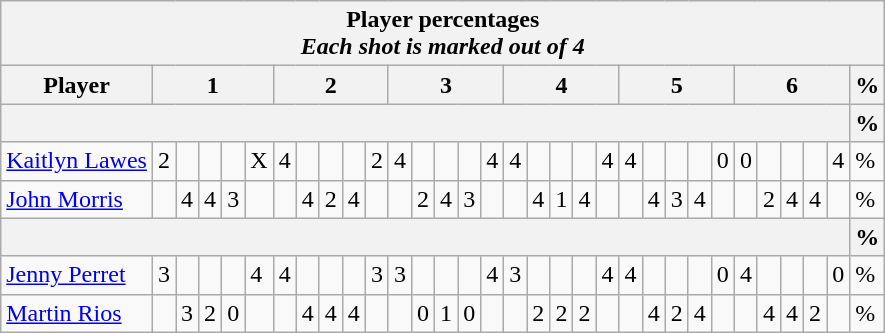<table class="wikitable">
<tr>
<th colspan=32>Player percentages <br> <em>Each shot is marked out of 4</em></th>
</tr>
<tr>
<th>Player</th>
<th colspan=5>1</th>
<th colspan=5>2</th>
<th colspan=5>3</th>
<th colspan=5>4</th>
<th colspan=5>5</th>
<th colspan=5>6</th>
<th>%</th>
</tr>
<tr>
<th colspan=31></th>
<th>%</th>
</tr>
<tr>
<td><a href='#'>Kaitlyn Lawes</a></td>
<td>2</td>
<td></td>
<td></td>
<td></td>
<td>X</td>
<td>4</td>
<td></td>
<td></td>
<td></td>
<td>2</td>
<td>4</td>
<td></td>
<td></td>
<td></td>
<td>4</td>
<td>4</td>
<td></td>
<td></td>
<td></td>
<td>4</td>
<td>4</td>
<td></td>
<td></td>
<td></td>
<td>0</td>
<td>0</td>
<td></td>
<td></td>
<td></td>
<td>4</td>
<td>%</td>
</tr>
<tr>
<td><a href='#'>John Morris</a></td>
<td></td>
<td>4</td>
<td>4</td>
<td>3</td>
<td></td>
<td></td>
<td>4</td>
<td>2</td>
<td>4</td>
<td></td>
<td></td>
<td>2</td>
<td>4</td>
<td>3</td>
<td></td>
<td></td>
<td>4</td>
<td>1</td>
<td>4</td>
<td></td>
<td></td>
<td>4</td>
<td>3</td>
<td>4</td>
<td></td>
<td></td>
<td>2</td>
<td>4</td>
<td>4</td>
<td></td>
<td>%</td>
</tr>
<tr>
<th colspan=31></th>
<th>%</th>
</tr>
<tr>
<td><a href='#'>Jenny Perret</a></td>
<td>3</td>
<td></td>
<td></td>
<td></td>
<td>4</td>
<td>4</td>
<td></td>
<td></td>
<td></td>
<td>3</td>
<td>3</td>
<td></td>
<td></td>
<td></td>
<td>4</td>
<td>3</td>
<td></td>
<td></td>
<td></td>
<td>4</td>
<td>4</td>
<td></td>
<td></td>
<td></td>
<td>0</td>
<td>4</td>
<td></td>
<td></td>
<td></td>
<td>0</td>
<td>%</td>
</tr>
<tr>
<td><a href='#'>Martin Rios</a></td>
<td></td>
<td>3</td>
<td>2</td>
<td>0</td>
<td></td>
<td></td>
<td>4</td>
<td>4</td>
<td>4</td>
<td></td>
<td></td>
<td>0</td>
<td>1</td>
<td>0</td>
<td></td>
<td></td>
<td>2</td>
<td>2</td>
<td>2</td>
<td></td>
<td></td>
<td>4</td>
<td>2</td>
<td>4</td>
<td></td>
<td></td>
<td>4</td>
<td>4</td>
<td>2</td>
<td></td>
<td>%</td>
</tr>
</table>
